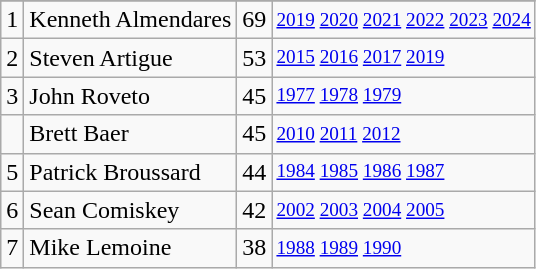<table class="wikitable">
<tr>
</tr>
<tr>
<td>1</td>
<td>Kenneth Almendares</td>
<td>69</td>
<td style="font-size:80%;"><a href='#'>2019</a> <a href='#'>2020</a> <a href='#'>2021</a> <a href='#'>2022</a> <a href='#'>2023</a> <a href='#'>2024</a></td>
</tr>
<tr>
<td>2</td>
<td>Steven Artigue</td>
<td>53</td>
<td style="font-size:80%;"><a href='#'>2015</a> <a href='#'>2016</a> <a href='#'>2017</a> <a href='#'>2019</a></td>
</tr>
<tr>
<td>3</td>
<td>John Roveto</td>
<td>45</td>
<td style="font-size:80%;"><a href='#'>1977</a> <a href='#'>1978</a> <a href='#'>1979</a></td>
</tr>
<tr>
<td></td>
<td>Brett Baer</td>
<td>45</td>
<td style="font-size:80%;"><a href='#'>2010</a> <a href='#'>2011</a> <a href='#'>2012</a></td>
</tr>
<tr>
<td>5</td>
<td>Patrick Broussard</td>
<td>44</td>
<td style="font-size:80%;"><a href='#'>1984</a> <a href='#'>1985</a> <a href='#'>1986</a> <a href='#'>1987</a></td>
</tr>
<tr>
<td>6</td>
<td>Sean Comiskey</td>
<td>42</td>
<td style="font-size:80%;"><a href='#'>2002</a> <a href='#'>2003</a> <a href='#'>2004</a> <a href='#'>2005</a></td>
</tr>
<tr>
<td>7</td>
<td>Mike Lemoine</td>
<td>38</td>
<td style="font-size:80%;"><a href='#'>1988</a> <a href='#'>1989</a> <a href='#'>1990</a></td>
</tr>
</table>
